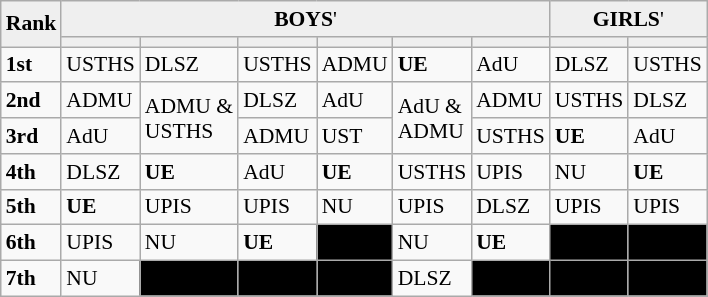<table class="wikitable" style="font-size: 90%;">
<tr bgcolor="#efefef">
<td rowspan=2><strong>Rank</strong></td>
<td colspan=6 align=center><strong>BOYS</strong>'</td>
<td colspan=3 align=center><strong>GIRLS</strong>'</td>
</tr>
<tr bgcolor="#efefef">
<td></td>
<td></td>
<td></td>
<td></td>
<td></td>
<td></td>
<td></td>
<td></td>
</tr>
<tr>
<td><strong>1st</strong></td>
<td>USTHS</td>
<td>DLSZ</td>
<td>USTHS</td>
<td>ADMU</td>
<td><strong>UE</strong></td>
<td>AdU</td>
<td>DLSZ</td>
<td>USTHS</td>
</tr>
<tr>
<td><strong>2nd</strong></td>
<td>ADMU</td>
<td rowspan=2>ADMU &<br>USTHS</td>
<td>DLSZ</td>
<td>AdU</td>
<td rowspan=2>AdU &<br>ADMU</td>
<td>ADMU</td>
<td>USTHS</td>
<td>DLSZ</td>
</tr>
<tr>
<td><strong>3rd</strong></td>
<td>AdU</td>
<td>ADMU</td>
<td>UST</td>
<td>USTHS</td>
<td><strong>UE</strong></td>
<td>AdU</td>
</tr>
<tr>
<td><strong>4th</strong></td>
<td>DLSZ</td>
<td><strong>UE</strong></td>
<td>AdU</td>
<td><strong>UE</strong></td>
<td>USTHS</td>
<td>UPIS</td>
<td>NU</td>
<td><strong>UE</strong></td>
</tr>
<tr>
<td><strong>5th</strong></td>
<td><strong>UE</strong></td>
<td>UPIS</td>
<td>UPIS</td>
<td>NU</td>
<td>UPIS</td>
<td>DLSZ</td>
<td>UPIS</td>
<td>UPIS</td>
</tr>
<tr>
<td><strong>6th</strong></td>
<td>UPIS</td>
<td>NU</td>
<td><strong>UE</strong></td>
<td bgcolor="black"></td>
<td>NU</td>
<td><strong>UE</strong></td>
<td bgcolor="black"></td>
<td bgcolor="black"></td>
</tr>
<tr>
<td><strong>7th</strong></td>
<td>NU</td>
<td bgcolor="black"></td>
<td bgcolor="black"></td>
<td bgcolor="black"></td>
<td>DLSZ</td>
<td bgcolor="black"></td>
<td bgcolor="black"></td>
<td bgcolor="black"></td>
</tr>
</table>
